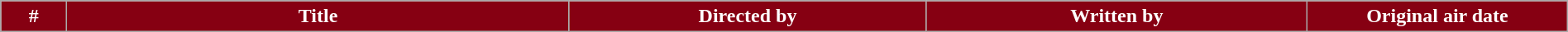<table class="wikitable plainrowheaders" style="width:100%; margin:auto; background:#FFFFFF;">
<tr style="color:white">
<th style="background-color:#860012;" width="20">#</th>
<th style="background-color:#860012;" width="200">Title</th>
<th style="background-color:#860012;" width="140">Directed by</th>
<th style="background-color:#860012;" width="150">Written by</th>
<th style="background-color:#860012;" width="100">Original air date<br>
</th>
</tr>
</table>
